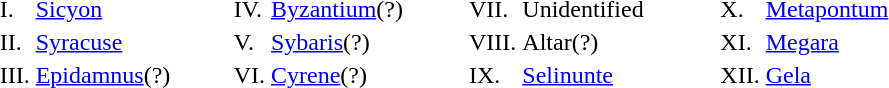<table style="margin-left: auto; margin-right: auto; border: none;">
<tr>
<th scope="col" style="width: 0.5em;"></th>
<th scope="col" style="width: 8em;"></th>
<th scope="col" style="width: 0.5em;"></th>
<th scope="col" style="width: 8em;"></th>
<th scope="col" style="width: 0.5em;"></th>
<th scope="col" style="width: 8em;"></th>
</tr>
<tr>
<td>I.</td>
<td><a href='#'>Sicyon</a></td>
<td>IV.</td>
<td><a href='#'>Byzantium</a>(?)</td>
<td>VII.</td>
<td>Unidentified</td>
<td>X.</td>
<td><a href='#'>Metapontum</a></td>
</tr>
<tr>
<td>II.</td>
<td><a href='#'>Syracuse</a></td>
<td>V.</td>
<td><a href='#'>Sybaris</a>(?)</td>
<td>VIII.</td>
<td>Altar(?)</td>
<td>XI.</td>
<td><a href='#'>Megara</a></td>
</tr>
<tr>
<td>III.</td>
<td><a href='#'>Epidamnus</a>(?)</td>
<td>VI.</td>
<td><a href='#'>Cyrene</a>(?)</td>
<td>IX.</td>
<td><a href='#'>Selinunte</a></td>
<td>XII.</td>
<td><a href='#'>Gela</a></td>
</tr>
</table>
